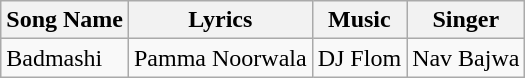<table class="wikitable">
<tr>
<th>Song Name</th>
<th>Lyrics</th>
<th>Music</th>
<th>Singer</th>
</tr>
<tr>
<td>Badmashi</td>
<td>Pamma Noorwala</td>
<td>DJ Flom</td>
<td>Nav Bajwa</td>
</tr>
</table>
